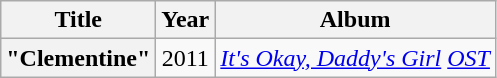<table class="wikitable plainrowheaders" style="text-align:center">
<tr>
<th scope="col">Title</th>
<th scope="col">Year</th>
<th>Album</th>
</tr>
<tr>
<th scope="row">"Clementine"</th>
<td>2011</td>
<td><em><a href='#'>It's Okay, Daddy's Girl</a>  <a href='#'>OST</a></em></td>
</tr>
</table>
